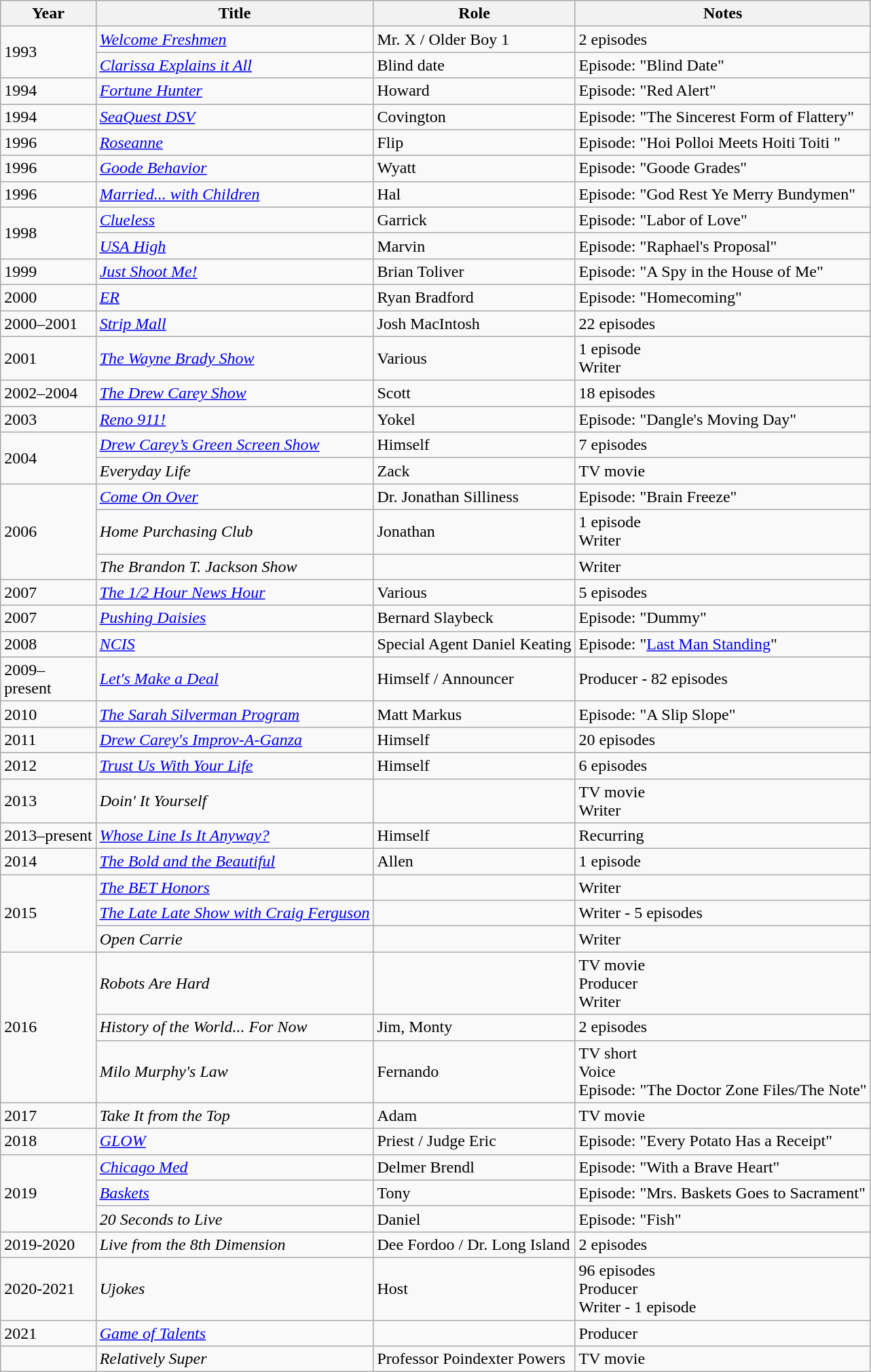<table class="wikitable sortable">
<tr>
<th>Year</th>
<th>Title</th>
<th>Role</th>
<th class="unsortable">Notes</th>
</tr>
<tr>
<td rowspan=2>1993</td>
<td><em><a href='#'>Welcome Freshmen</a></em></td>
<td>Mr. X / Older Boy 1</td>
<td>2 episodes</td>
</tr>
<tr>
<td><em><a href='#'>Clarissa Explains it All</a></em></td>
<td>Blind date</td>
<td>Episode: "Blind Date"</td>
</tr>
<tr>
<td>1994</td>
<td><em><a href='#'>Fortune Hunter</a></em></td>
<td>Howard</td>
<td>Episode: "Red Alert"</td>
</tr>
<tr>
<td>1994</td>
<td><em><a href='#'>SeaQuest DSV</a></em></td>
<td>Covington</td>
<td>Episode: "The Sincerest Form of Flattery"</td>
</tr>
<tr>
<td>1996</td>
<td><em><a href='#'>Roseanne</a></em></td>
<td>Flip</td>
<td>Episode: "Hoi Polloi Meets Hoiti Toiti "</td>
</tr>
<tr>
<td>1996</td>
<td><em><a href='#'>Goode Behavior</a></em></td>
<td>Wyatt</td>
<td>Episode: "Goode Grades"</td>
</tr>
<tr>
<td>1996</td>
<td><em><a href='#'>Married... with Children</a></em></td>
<td>Hal</td>
<td>Episode: "God Rest Ye Merry Bundymen"</td>
</tr>
<tr>
<td rowspan=2>1998</td>
<td><em><a href='#'>Clueless</a></em></td>
<td>Garrick</td>
<td>Episode: "Labor of Love"</td>
</tr>
<tr>
<td><em><a href='#'>USA High</a></em></td>
<td>Marvin</td>
<td>Episode: "Raphael's Proposal"</td>
</tr>
<tr>
<td>1999</td>
<td><em><a href='#'>Just Shoot Me!</a></em></td>
<td>Brian Toliver</td>
<td>Episode: "A Spy in the House of Me"</td>
</tr>
<tr>
<td>2000</td>
<td><em><a href='#'>ER</a></em></td>
<td>Ryan Bradford</td>
<td>Episode: "Homecoming"</td>
</tr>
<tr>
<td>2000–2001</td>
<td><em><a href='#'>Strip Mall</a></em></td>
<td>Josh MacIntosh</td>
<td>22 episodes</td>
</tr>
<tr>
<td>2001</td>
<td><em><a href='#'>The Wayne Brady Show</a></em></td>
<td>Various</td>
<td>1 episode<br> Writer</td>
</tr>
<tr>
<td>2002–2004</td>
<td><em><a href='#'>The Drew Carey Show</a></em></td>
<td>Scott</td>
<td>18 episodes</td>
</tr>
<tr>
<td>2003</td>
<td><em><a href='#'>Reno 911!</a></em></td>
<td>Yokel</td>
<td>Episode: "Dangle's Moving Day"</td>
</tr>
<tr>
<td rowspan=2>2004</td>
<td><em><a href='#'>Drew Carey’s Green Screen Show</a></em></td>
<td>Himself</td>
<td>7 episodes</td>
</tr>
<tr>
<td><em>Everyday Life</em></td>
<td>Zack</td>
<td>TV movie</td>
</tr>
<tr>
<td rowspan=3>2006</td>
<td><em><a href='#'>Come On Over</a></em></td>
<td>Dr. Jonathan Silliness</td>
<td>Episode: "Brain Freeze"</td>
</tr>
<tr>
<td><em>Home Purchasing Club</em></td>
<td>Jonathan</td>
<td>1 episode<br> Writer</td>
</tr>
<tr>
<td><em>The Brandon T. Jackson Show</em></td>
<td></td>
<td>Writer</td>
</tr>
<tr>
<td>2007</td>
<td><em><a href='#'>The 1/2 Hour News Hour</a></em></td>
<td>Various</td>
<td>5 episodes</td>
</tr>
<tr>
<td>2007</td>
<td><em><a href='#'>Pushing Daisies</a></em></td>
<td>Bernard Slaybeck</td>
<td>Episode: "Dummy"</td>
</tr>
<tr>
<td>2008</td>
<td><em><a href='#'>NCIS</a></em></td>
<td>Special Agent Daniel Keating</td>
<td>Episode: "<a href='#'>Last Man Standing</a>"</td>
</tr>
<tr>
<td>2009–<br>present</td>
<td><em><a href='#'>Let's Make a Deal</a></em></td>
<td>Himself / Announcer</td>
<td>Producer - 82 episodes</td>
</tr>
<tr>
<td>2010</td>
<td><em><a href='#'>The Sarah Silverman Program</a></em></td>
<td>Matt Markus</td>
<td>Episode: "A Slip Slope"</td>
</tr>
<tr>
<td>2011</td>
<td><em><a href='#'>Drew Carey's Improv-A-Ganza</a></em></td>
<td>Himself</td>
<td>20 episodes</td>
</tr>
<tr>
<td>2012</td>
<td><em><a href='#'>Trust Us With Your Life</a></em></td>
<td>Himself</td>
<td>6 episodes</td>
</tr>
<tr>
<td>2013</td>
<td><em>Doin' It Yourself</em></td>
<td></td>
<td>TV movie<br> Writer</td>
</tr>
<tr>
<td>2013–present</td>
<td><em><a href='#'>Whose Line Is It Anyway?</a></em></td>
<td>Himself</td>
<td>Recurring</td>
</tr>
<tr>
<td>2014</td>
<td><em><a href='#'>The Bold and the Beautiful</a></em></td>
<td>Allen</td>
<td>1 episode</td>
</tr>
<tr>
<td rowspan=3>2015</td>
<td><em><a href='#'>The BET Honors</a></em></td>
<td></td>
<td>Writer</td>
</tr>
<tr>
<td><em><a href='#'>The Late Late Show with Craig Ferguson</a></em></td>
<td></td>
<td>Writer - 5 episodes</td>
</tr>
<tr>
<td><em>Open Carrie</em></td>
<td></td>
<td>Writer</td>
</tr>
<tr>
<td rowspan=3>2016</td>
<td><em>Robots Are Hard</em></td>
<td></td>
<td>TV movie<br> Producer<br> Writer</td>
</tr>
<tr>
<td><em>History of the World... For Now</em></td>
<td>Jim, Monty</td>
<td>2 episodes</td>
</tr>
<tr>
<td><em>Milo Murphy's Law</em></td>
<td>Fernando</td>
<td>TV short<br> Voice<br> Episode: "The Doctor Zone Files/The Note"</td>
</tr>
<tr>
<td>2017</td>
<td><em>Take It from the Top</em></td>
<td>Adam</td>
<td>TV movie</td>
</tr>
<tr>
<td>2018</td>
<td><em><a href='#'>GLOW</a></em></td>
<td>Priest / Judge Eric</td>
<td>Episode: "Every Potato Has a Receipt"</td>
</tr>
<tr>
<td rowspan=3>2019</td>
<td><em><a href='#'>Chicago Med</a></em></td>
<td>Delmer Brendl</td>
<td>Episode: "With a Brave Heart"</td>
</tr>
<tr>
<td><em><a href='#'>Baskets</a></em></td>
<td>Tony</td>
<td>Episode: "Mrs. Baskets Goes to Sacrament"</td>
</tr>
<tr>
<td><em>20 Seconds to Live</em></td>
<td>Daniel</td>
<td>Episode: "Fish"</td>
</tr>
<tr>
<td>2019-2020</td>
<td><em>Live from the 8th Dimension</em></td>
<td>Dee Fordoo / Dr. Long Island</td>
<td>2 episodes</td>
</tr>
<tr>
<td>2020-2021</td>
<td><em>Ujokes</em></td>
<td>Host</td>
<td>96 episodes<br> Producer<br> Writer - 1 episode</td>
</tr>
<tr>
<td>2021</td>
<td><em><a href='#'>Game of Talents</a></em></td>
<td></td>
<td>Producer</td>
</tr>
<tr>
<td></td>
<td><em>Relatively Super</em></td>
<td>Professor Poindexter Powers</td>
<td>TV movie</td>
</tr>
</table>
